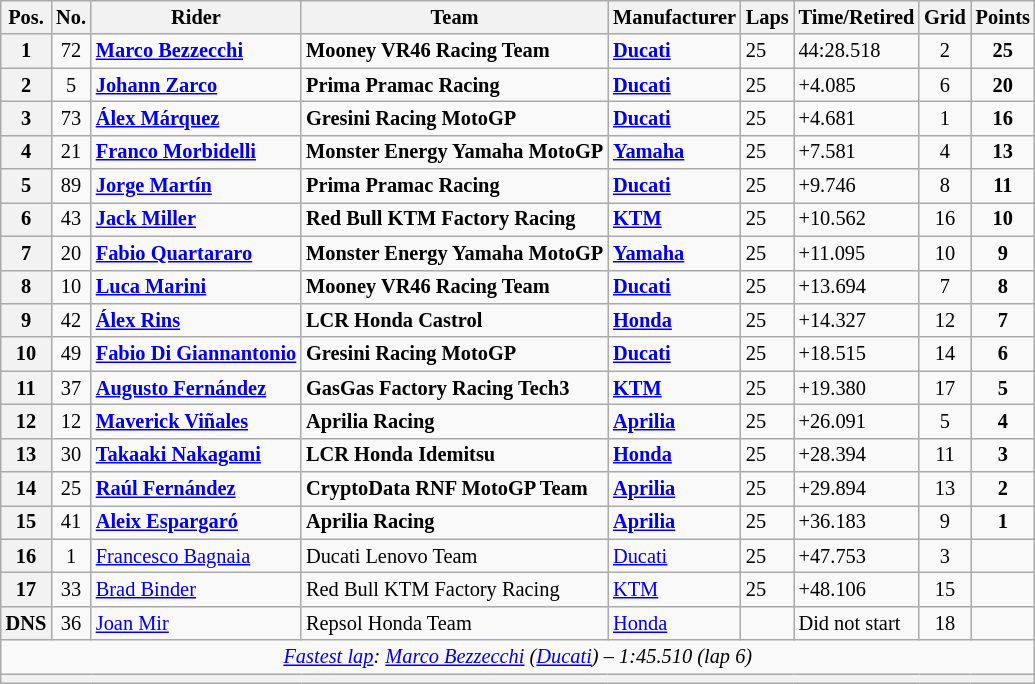<table class="wikitable" style="font-size: 85%;">
<tr>
<th>Pos.</th>
<th>No.</th>
<th>Rider</th>
<th>Team</th>
<th>Manufacturer</th>
<th>Laps</th>
<th>Time/Retired</th>
<th>Grid</th>
<th>Points</th>
</tr>
<tr>
<th scope="row">1</th>
<td align="center">72</td>
<td> <strong><a href='#'>Marco Bezzecchi</a></strong></td>
<td><strong>Mooney VR46 Racing Team</strong></td>
<td><strong><a href='#'>Ducati</a></strong></td>
<td>25</td>
<td>44:28.518</td>
<td align="center">2</td>
<td align="center"><strong>25</strong></td>
</tr>
<tr>
<th scope="row">2</th>
<td align="center">5</td>
<td> <strong><a href='#'>Johann Zarco</a></strong></td>
<td><strong>Prima Pramac Racing</strong></td>
<td><strong><a href='#'>Ducati</a></strong></td>
<td>25</td>
<td>+4.085</td>
<td align="center">6</td>
<td align="center"><strong>20</strong></td>
</tr>
<tr>
<th scope="row">3</th>
<td align="center">73</td>
<td> <strong><a href='#'>Álex Márquez</a></strong></td>
<td><strong>Gresini Racing MotoGP</strong></td>
<td><strong><a href='#'>Ducati</a></strong></td>
<td>25</td>
<td>+4.681</td>
<td align="center">1</td>
<td align="center"><strong>16</strong></td>
</tr>
<tr>
<th scope="row">4</th>
<td align="center">21</td>
<td> <strong><a href='#'>Franco Morbidelli</a></strong></td>
<td><strong>Monster Energy Yamaha MotoGP</strong></td>
<td><strong><a href='#'>Yamaha</a></strong></td>
<td>25</td>
<td>+7.581</td>
<td align="center">4</td>
<td align="center"><strong>13</strong></td>
</tr>
<tr>
<th scope="row">5</th>
<td align="center">89</td>
<td> <strong><a href='#'>Jorge Martín</a></strong></td>
<td><strong>Prima Pramac Racing</strong></td>
<td><strong><a href='#'>Ducati</a></strong></td>
<td>25</td>
<td>+9.746</td>
<td align="center">8</td>
<td align="center"><strong>11</strong></td>
</tr>
<tr>
<th scope="row">6</th>
<td align="center">43</td>
<td> <strong><a href='#'>Jack Miller</a></strong></td>
<td><strong>Red Bull KTM Factory Racing</strong></td>
<td><strong><a href='#'>KTM</a></strong></td>
<td>25</td>
<td>+10.562</td>
<td align="center">16</td>
<td align="center"><strong>10</strong></td>
</tr>
<tr>
<th scope="row">7</th>
<td align="center">20</td>
<td> <strong><a href='#'>Fabio Quartararo</a></strong></td>
<td><strong>Monster Energy Yamaha MotoGP</strong></td>
<td><strong><a href='#'>Yamaha</a></strong></td>
<td>25</td>
<td>+11.095</td>
<td align="center">10</td>
<td align="center"><strong>9</strong></td>
</tr>
<tr>
<th scope="row">8</th>
<td align="center">10</td>
<td> <strong><a href='#'>Luca Marini</a></strong></td>
<td><strong>Mooney VR46 Racing Team</strong></td>
<td><strong><a href='#'>Ducati</a></strong></td>
<td>25</td>
<td>+13.694</td>
<td align="center">7</td>
<td align="center"><strong>8</strong></td>
</tr>
<tr>
<th scope="row">9</th>
<td align="center">42</td>
<td> <strong><a href='#'>Álex Rins</a></strong></td>
<td><strong>LCR Honda Castrol</strong></td>
<td><strong><a href='#'>Honda</a></strong></td>
<td>25</td>
<td>+14.327</td>
<td align="center">12</td>
<td align="center"><strong>7</strong></td>
</tr>
<tr>
<th scope="row">10</th>
<td align="center">49</td>
<td> <strong><a href='#'>Fabio Di Giannantonio</a></strong></td>
<td><strong>Gresini Racing MotoGP</strong></td>
<td><strong><a href='#'>Ducati</a></strong></td>
<td>25</td>
<td>+18.515</td>
<td align="center">14</td>
<td align="center"><strong>6</strong></td>
</tr>
<tr>
<th scope="row">11</th>
<td align="center">37</td>
<td> <strong><a href='#'>Augusto Fernández</a></strong></td>
<td><strong>GasGas Factory Racing Tech3</strong></td>
<td><strong><a href='#'>KTM</a></strong></td>
<td>25</td>
<td>+19.380</td>
<td align="center">17</td>
<td align="center"><strong>5</strong></td>
</tr>
<tr>
<th scope="row">12</th>
<td align="center">12</td>
<td> <strong><a href='#'>Maverick Viñales</a></strong></td>
<td><strong>Aprilia Racing</strong></td>
<td><strong><a href='#'>Aprilia</a></strong></td>
<td>25</td>
<td>+26.091</td>
<td align="center">5</td>
<td align="center"><strong>4</strong></td>
</tr>
<tr>
<th scope="row">13</th>
<td align="center">30</td>
<td> <strong><a href='#'>Takaaki Nakagami</a></strong></td>
<td><strong>LCR Honda Idemitsu</strong></td>
<td><strong><a href='#'>Honda</a></strong></td>
<td>25</td>
<td>+28.394</td>
<td align="center">11</td>
<td align="center"><strong>3</strong></td>
</tr>
<tr>
<th scope="row">14</th>
<td align="center">25</td>
<td> <strong><a href='#'>Raúl Fernández</a></strong></td>
<td><strong>CryptoData RNF MotoGP Team</strong></td>
<td><strong><a href='#'>Aprilia</a></strong></td>
<td>25</td>
<td>+29.894</td>
<td align="center">13</td>
<td align="center"><strong>2</strong></td>
</tr>
<tr>
<th scope="row">15</th>
<td align="center">41</td>
<td> <strong><a href='#'>Aleix Espargaró</a></strong></td>
<td><strong>Aprilia Racing</strong></td>
<td><strong><a href='#'>Aprilia</a></strong></td>
<td>25</td>
<td>+36.183</td>
<td align="center">9</td>
<td align="center"><strong>1</strong></td>
</tr>
<tr>
<th scope="row">16</th>
<td align="center">1</td>
<td> <a href='#'>Francesco Bagnaia</a></td>
<td>Ducati Lenovo Team</td>
<td><a href='#'>Ducati</a></td>
<td>25</td>
<td>+47.753</td>
<td align="center">3</td>
<td></td>
</tr>
<tr>
<th scope="row">17</th>
<td align="center">33</td>
<td> <a href='#'>Brad Binder</a></td>
<td>Red Bull KTM Factory Racing</td>
<td><a href='#'>KTM</a></td>
<td>25</td>
<td>+48.106</td>
<td align="center">15</td>
<td></td>
</tr>
<tr>
<th scope="row">DNS</th>
<td align="center">36</td>
<td> <a href='#'>Joan Mir</a></td>
<td>Repsol Honda Team</td>
<td><a href='#'>Honda</a></td>
<td></td>
<td>Did not start</td>
<td align="center">18</td>
<td></td>
</tr>
<tr class="sortbottom">
<td colspan="9" style="text-align:center"><em><a href='#'>Fastest lap</a>:  <a href='#'>Marco Bezzecchi</a> (<a href='#'>Ducati</a>) – 1:45.510 (lap 6)</em></td>
</tr>
<tr>
<th colspan=9></th>
</tr>
</table>
